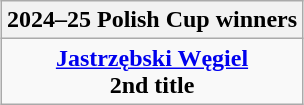<table class=wikitable style="text-align:center; margin:auto">
<tr>
<th>2024–25 Polish Cup winners</th>
</tr>
<tr>
<td><strong><a href='#'>Jastrzębski Węgiel</a></strong><br><strong>2nd title</strong></td>
</tr>
</table>
